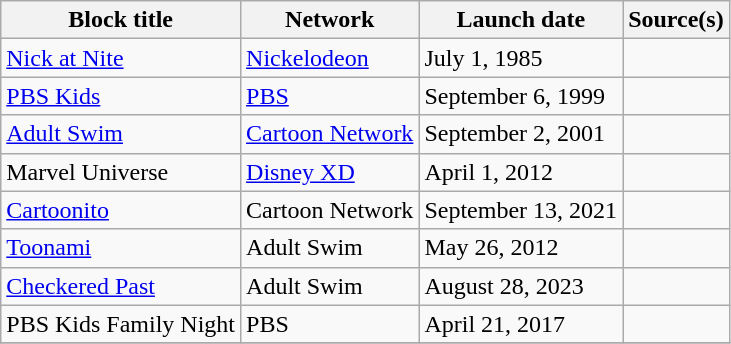<table class="wikitable sortable">
<tr>
<th>Block title</th>
<th>Network</th>
<th>Launch date</th>
<th>Source(s)</th>
</tr>
<tr>
<td><a href='#'>Nick at Nite</a></td>
<td><a href='#'>Nickelodeon</a></td>
<td>July 1, 1985</td>
<td></td>
</tr>
<tr>
<td><a href='#'>PBS Kids</a></td>
<td><a href='#'>PBS</a></td>
<td>September 6, 1999</td>
<td></td>
</tr>
<tr>
<td><a href='#'>Adult Swim</a></td>
<td><a href='#'>Cartoon Network</a></td>
<td>September 2, 2001</td>
<td></td>
</tr>
<tr>
<td>Marvel Universe</td>
<td><a href='#'>Disney XD</a></td>
<td>April 1, 2012</td>
<td></td>
</tr>
<tr>
<td><a href='#'>Cartoonito</a></td>
<td>Cartoon Network</td>
<td>September 13, 2021</td>
<td></td>
</tr>
<tr>
<td><a href='#'>Toonami</a></td>
<td>Adult Swim</td>
<td>May 26, 2012</td>
<td></td>
</tr>
<tr>
<td><a href='#'>Checkered Past</a></td>
<td>Adult Swim</td>
<td>August 28, 2023</td>
<td></td>
</tr>
<tr>
<td>PBS Kids Family Night</td>
<td>PBS</td>
<td>April 21, 2017</td>
<td></td>
</tr>
<tr>
</tr>
</table>
